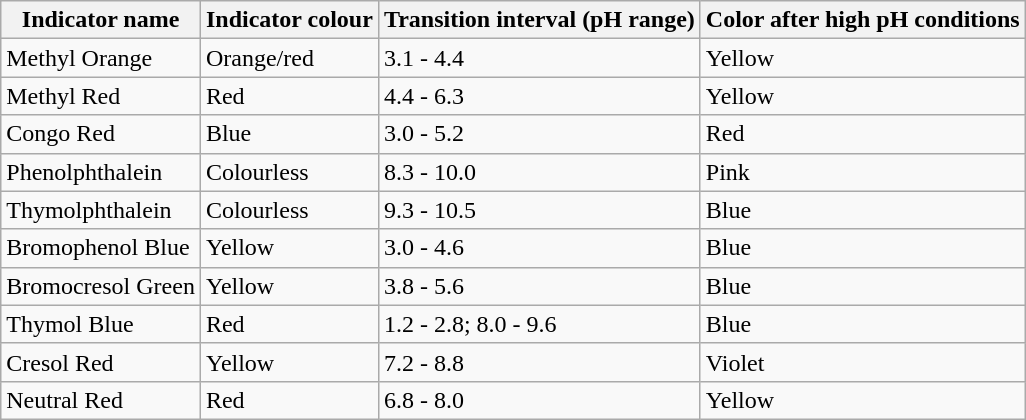<table class="wikitable">
<tr>
<th>Indicator name</th>
<th>Indicator colour</th>
<th>Transition interval (pH range)</th>
<th>Color after high pH conditions</th>
</tr>
<tr>
<td>Methyl Orange</td>
<td>Orange/red</td>
<td>3.1 - 4.4</td>
<td>Yellow</td>
</tr>
<tr>
<td>Methyl Red</td>
<td>Red</td>
<td>4.4 - 6.3</td>
<td>Yellow</td>
</tr>
<tr>
<td>Congo Red</td>
<td>Blue</td>
<td>3.0 - 5.2</td>
<td>Red</td>
</tr>
<tr>
<td>Phenolphthalein</td>
<td>Colourless</td>
<td>8.3 - 10.0</td>
<td>Pink</td>
</tr>
<tr>
<td>Thymolphthalein</td>
<td>Colourless</td>
<td>9.3 - 10.5</td>
<td>Blue</td>
</tr>
<tr>
<td>Bromophenol Blue</td>
<td>Yellow</td>
<td>3.0 - 4.6</td>
<td>Blue</td>
</tr>
<tr>
<td>Bromocresol Green</td>
<td>Yellow</td>
<td>3.8 - 5.6</td>
<td>Blue</td>
</tr>
<tr>
<td>Thymol Blue</td>
<td>Red</td>
<td>1.2 - 2.8; 8.0 - 9.6</td>
<td>Blue</td>
</tr>
<tr>
<td>Cresol Red</td>
<td>Yellow</td>
<td>7.2 - 8.8</td>
<td>Violet</td>
</tr>
<tr>
<td>Neutral Red</td>
<td>Red</td>
<td>6.8 - 8.0</td>
<td>Yellow</td>
</tr>
</table>
